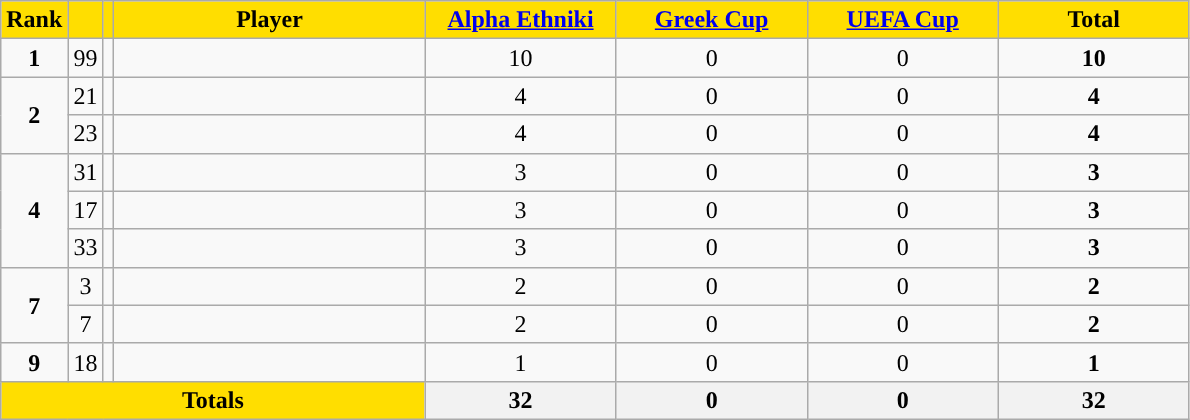<table class="wikitable sortable" style="text-align: center">
<tr>
<th style="background:#FFDE00">Rank</th>
<th style="background:#FFDE00"></th>
<th style="background:#FFDE00"></th>
<th width=200 style="background:#FFDE00">Player</th>
<th width=120 style="background:#FFDE00"><a href='#'>Alpha Ethniki</a></th>
<th width=120 style="background:#FFDE00"><a href='#'>Greek Cup</a></th>
<th width=120 style="background:#FFDE00"><a href='#'>UEFA Cup</a></th>
<th width=120 style="background:#FFDE00">Total</th>
</tr>
<tr>
<td><strong>1</strong></td>
<td>99</td>
<td></td>
<td align=left></td>
<td>10</td>
<td>0</td>
<td>0</td>
<td><strong>10</strong></td>
</tr>
<tr>
<td rowspan=2><strong>2</strong></td>
<td>21</td>
<td></td>
<td align=left></td>
<td>4</td>
<td>0</td>
<td>0</td>
<td><strong>4</strong></td>
</tr>
<tr>
<td>23</td>
<td></td>
<td align=left></td>
<td>4</td>
<td>0</td>
<td>0</td>
<td><strong>4</strong></td>
</tr>
<tr>
<td rowspan=3><strong>4</strong></td>
<td>31</td>
<td></td>
<td align=left></td>
<td>3</td>
<td>0</td>
<td>0</td>
<td><strong>3</strong></td>
</tr>
<tr>
<td>17</td>
<td></td>
<td align=left></td>
<td>3</td>
<td>0</td>
<td>0</td>
<td><strong>3</strong></td>
</tr>
<tr>
<td>33</td>
<td></td>
<td align=left></td>
<td>3</td>
<td>0</td>
<td>0</td>
<td><strong>3</strong></td>
</tr>
<tr>
<td rowspan=2><strong>7</strong></td>
<td>3</td>
<td></td>
<td align=left></td>
<td>2</td>
<td>0</td>
<td>0</td>
<td><strong>2</strong></td>
</tr>
<tr>
<td>7</td>
<td></td>
<td align=left></td>
<td>2</td>
<td>0</td>
<td>0</td>
<td><strong>2</strong></td>
</tr>
<tr>
<td><strong>9</strong></td>
<td>18</td>
<td></td>
<td align=left></td>
<td>1</td>
<td>0</td>
<td>0</td>
<td><strong>1</strong></td>
</tr>
<tr class="sortbottom">
<th colspan=4 style="background:#FFDE00"><strong>Totals</strong></th>
<th><strong>32</strong></th>
<th><strong> 0</strong></th>
<th><strong> 0</strong></th>
<th><strong>32</strong></th>
</tr>
</table>
